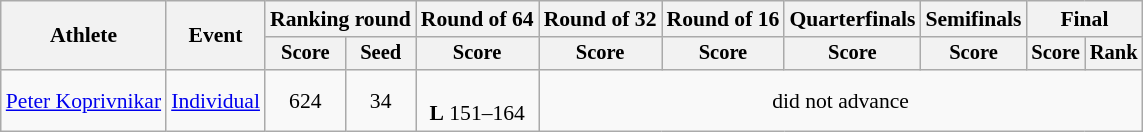<table class="wikitable" style="font-size:90%">
<tr>
<th rowspan="2">Athlete</th>
<th rowspan="2">Event</th>
<th colspan="2">Ranking round</th>
<th colspan="1">Round of 64</th>
<th colspan="1">Round of 32</th>
<th colspan="1">Round of 16</th>
<th colspan="1">Quarterfinals</th>
<th colspan="1">Semifinals</th>
<th colspan="2">Final</th>
</tr>
<tr style="font-size:95%">
<th>Score</th>
<th>Seed</th>
<th>Score</th>
<th>Score</th>
<th>Score</th>
<th>Score</th>
<th>Score</th>
<th>Score</th>
<th>Rank</th>
</tr>
<tr align=center>
<td align=left><a href='#'>Peter Koprivnikar</a></td>
<td align=left><a href='#'>Individual</a></td>
<td>624</td>
<td>34</td>
<td><br><strong>L</strong> 151–164</td>
<td colspan=6>did not advance</td>
</tr>
</table>
